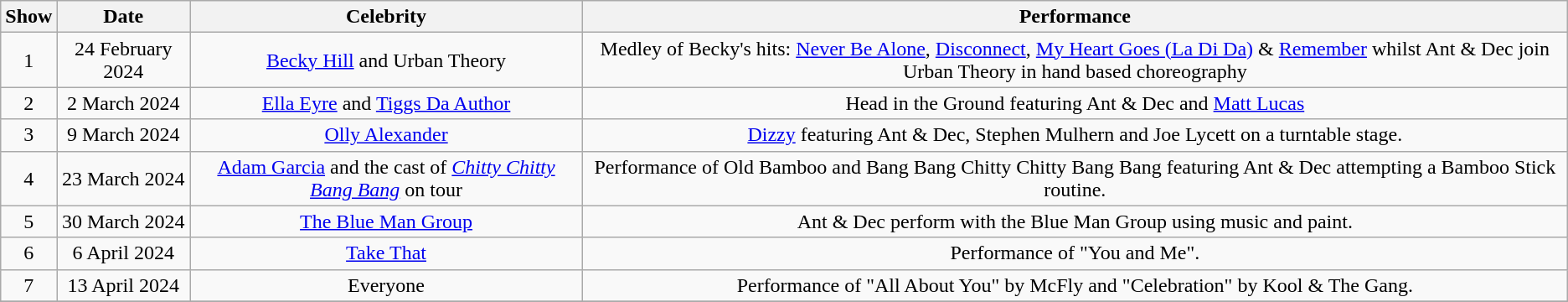<table class="wikitable" style="text-align:center">
<tr>
<th>Show</th>
<th>Date</th>
<th>Celebrity</th>
<th>Performance</th>
</tr>
<tr>
<td>1</td>
<td>24 February 2024</td>
<td><a href='#'>Becky Hill</a> and Urban Theory</td>
<td>Medley of Becky's hits: <a href='#'>Never Be Alone</a>, <a href='#'>Disconnect</a>, <a href='#'>My Heart Goes (La Di Da)</a> & <a href='#'>Remember</a> whilst Ant & Dec join Urban Theory in hand based choreography</td>
</tr>
<tr>
<td>2</td>
<td>2 March 2024</td>
<td><a href='#'>Ella Eyre</a> and <a href='#'>Tiggs Da Author</a></td>
<td>Head in the Ground featuring Ant & Dec and <a href='#'>Matt Lucas</a></td>
</tr>
<tr>
<td>3</td>
<td>9 March 2024</td>
<td><a href='#'>Olly Alexander</a></td>
<td><a href='#'>Dizzy</a> featuring Ant & Dec, Stephen Mulhern and Joe Lycett on a turntable stage.</td>
</tr>
<tr>
<td>4</td>
<td>23 March 2024</td>
<td><a href='#'>Adam Garcia</a> and the cast of <em><a href='#'>Chitty Chitty Bang Bang</a></em> on tour</td>
<td>Performance of Old Bamboo and Bang Bang Chitty Chitty Bang Bang featuring Ant & Dec attempting a Bamboo Stick routine.</td>
</tr>
<tr>
<td>5</td>
<td>30 March 2024</td>
<td><a href='#'>The Blue Man Group</a></td>
<td>Ant & Dec perform with the Blue Man Group using music and paint.</td>
</tr>
<tr>
<td>6</td>
<td>6 April 2024</td>
<td><a href='#'>Take That</a></td>
<td>Performance of "You and Me".</td>
</tr>
<tr>
<td>7</td>
<td>13 April 2024</td>
<td>Everyone</td>
<td>Performance of "All About You" by McFly and "Celebration" by Kool & The Gang.</td>
</tr>
<tr>
</tr>
</table>
